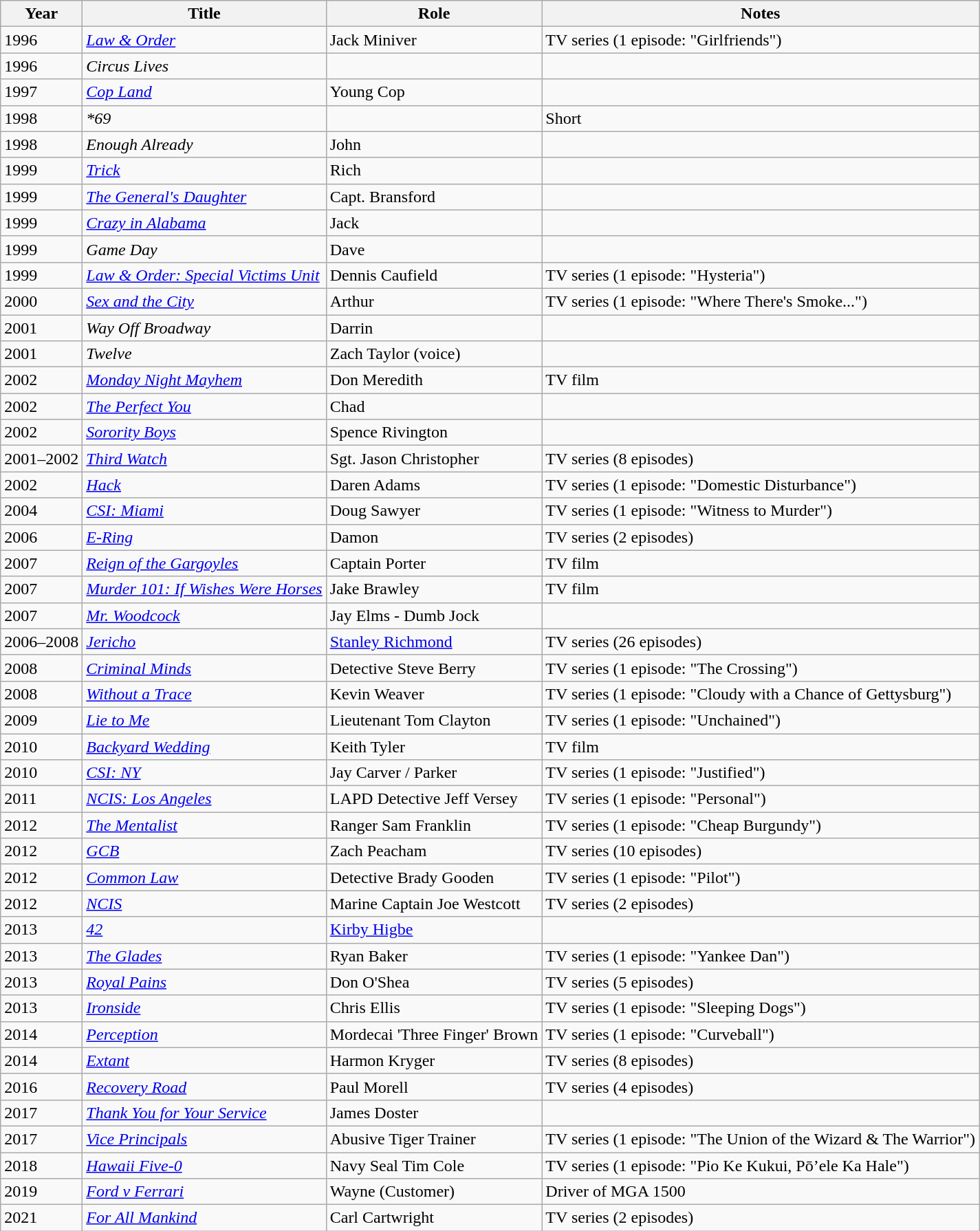<table class="wikitable sortable">
<tr>
<th>Year</th>
<th>Title</th>
<th>Role</th>
<th class="unsortable">Notes</th>
</tr>
<tr>
<td>1996</td>
<td><em><a href='#'>Law & Order</a></em></td>
<td>Jack Miniver</td>
<td>TV series (1 episode: "Girlfriends")</td>
</tr>
<tr>
<td>1996</td>
<td><em>Circus Lives</em></td>
<td></td>
<td></td>
</tr>
<tr>
<td>1997</td>
<td><em><a href='#'>Cop Land</a></em></td>
<td>Young Cop</td>
<td></td>
</tr>
<tr>
<td>1998</td>
<td><em>*69</em></td>
<td></td>
<td>Short</td>
</tr>
<tr>
<td>1998</td>
<td><em>Enough Already</em></td>
<td>John</td>
<td></td>
</tr>
<tr>
<td>1999</td>
<td><em><a href='#'>Trick</a></em></td>
<td>Rich</td>
<td></td>
</tr>
<tr>
<td>1999</td>
<td><em><a href='#'>The General's Daughter</a></em></td>
<td>Capt. Bransford</td>
<td></td>
</tr>
<tr>
<td>1999</td>
<td><em><a href='#'>Crazy in Alabama</a></em></td>
<td>Jack</td>
<td></td>
</tr>
<tr>
<td>1999</td>
<td><em>Game Day</em></td>
<td>Dave</td>
<td></td>
</tr>
<tr>
<td>1999</td>
<td><em><a href='#'>Law & Order: Special Victims Unit</a></em></td>
<td>Dennis Caufield</td>
<td>TV series (1 episode: "Hysteria")</td>
</tr>
<tr>
<td>2000</td>
<td><em><a href='#'>Sex and the City</a></em></td>
<td>Arthur</td>
<td>TV series (1 episode: "Where There's Smoke...")</td>
</tr>
<tr>
<td>2001</td>
<td><em>Way Off Broadway</em></td>
<td>Darrin</td>
<td></td>
</tr>
<tr>
<td>2001</td>
<td><em>Twelve</em></td>
<td>Zach Taylor (voice)</td>
<td></td>
</tr>
<tr>
<td>2002</td>
<td><em><a href='#'>Monday Night Mayhem</a></em></td>
<td>Don Meredith</td>
<td>TV film</td>
</tr>
<tr>
<td>2002</td>
<td><em><a href='#'>The Perfect You</a></em></td>
<td>Chad</td>
<td></td>
</tr>
<tr>
<td>2002</td>
<td><em><a href='#'>Sorority Boys</a></em></td>
<td>Spence Rivington</td>
<td></td>
</tr>
<tr>
<td>2001–2002</td>
<td><em><a href='#'>Third Watch</a></em></td>
<td>Sgt. Jason Christopher</td>
<td>TV series (8 episodes)</td>
</tr>
<tr>
<td>2002</td>
<td><em><a href='#'>Hack</a></em></td>
<td>Daren Adams</td>
<td>TV series (1 episode: "Domestic Disturbance")</td>
</tr>
<tr>
<td>2004</td>
<td><em><a href='#'>CSI: Miami</a></em></td>
<td>Doug Sawyer</td>
<td>TV series (1 episode: "Witness to Murder")</td>
</tr>
<tr>
<td>2006</td>
<td><em><a href='#'>E-Ring</a></em></td>
<td>Damon</td>
<td>TV series (2 episodes)</td>
</tr>
<tr>
<td>2007</td>
<td><em><a href='#'>Reign of the Gargoyles</a></em></td>
<td>Captain Porter</td>
<td>TV film</td>
</tr>
<tr>
<td>2007</td>
<td><em><a href='#'>Murder 101: If Wishes Were Horses</a></em></td>
<td>Jake Brawley</td>
<td>TV film</td>
</tr>
<tr>
<td>2007</td>
<td><em><a href='#'>Mr. Woodcock</a></em></td>
<td>Jay Elms - Dumb Jock</td>
<td></td>
</tr>
<tr>
<td>2006–2008</td>
<td><em><a href='#'>Jericho</a></em></td>
<td><a href='#'>Stanley Richmond</a></td>
<td>TV series (26 episodes)</td>
</tr>
<tr>
<td>2008</td>
<td><em><a href='#'>Criminal Minds</a></em></td>
<td>Detective Steve Berry</td>
<td>TV series (1 episode: "The Crossing")</td>
</tr>
<tr>
<td>2008</td>
<td><em><a href='#'>Without a Trace</a></em></td>
<td>Kevin Weaver</td>
<td>TV series (1 episode: "Cloudy with a Chance of Gettysburg")</td>
</tr>
<tr>
<td>2009</td>
<td><em><a href='#'>Lie to Me</a></em></td>
<td>Lieutenant Tom Clayton</td>
<td>TV series (1 episode: "Unchained")</td>
</tr>
<tr>
<td>2010</td>
<td><em><a href='#'>Backyard Wedding</a></em></td>
<td>Keith Tyler</td>
<td>TV film</td>
</tr>
<tr>
<td>2010</td>
<td><em><a href='#'>CSI: NY</a></em></td>
<td>Jay Carver / Parker</td>
<td>TV series (1 episode: "Justified")</td>
</tr>
<tr>
<td>2011</td>
<td><em><a href='#'>NCIS: Los Angeles</a></em></td>
<td>LAPD Detective Jeff Versey</td>
<td>TV series (1 episode: "Personal")</td>
</tr>
<tr>
<td>2012</td>
<td><em><a href='#'>The Mentalist</a></em></td>
<td>Ranger Sam Franklin</td>
<td>TV series (1 episode: "Cheap Burgundy")</td>
</tr>
<tr>
<td>2012</td>
<td><em><a href='#'>GCB</a></em></td>
<td>Zach Peacham</td>
<td>TV series (10 episodes)</td>
</tr>
<tr>
<td>2012</td>
<td><em><a href='#'>Common Law</a></em></td>
<td>Detective Brady Gooden</td>
<td>TV series (1 episode: "Pilot")</td>
</tr>
<tr>
<td>2012</td>
<td><em><a href='#'>NCIS</a></em></td>
<td>Marine Captain Joe Westcott</td>
<td>TV series (2 episodes)</td>
</tr>
<tr>
<td>2013</td>
<td><em><a href='#'>42</a></em></td>
<td><a href='#'>Kirby Higbe</a></td>
<td></td>
</tr>
<tr>
<td>2013</td>
<td><em><a href='#'>The Glades</a></em></td>
<td>Ryan Baker</td>
<td>TV series (1 episode: "Yankee Dan")</td>
</tr>
<tr>
<td>2013</td>
<td><em><a href='#'>Royal Pains</a></em></td>
<td>Don O'Shea</td>
<td>TV series (5 episodes)</td>
</tr>
<tr>
<td>2013</td>
<td><em><a href='#'>Ironside</a></em></td>
<td>Chris Ellis</td>
<td>TV series (1 episode: "Sleeping Dogs")</td>
</tr>
<tr>
<td>2014</td>
<td><em><a href='#'>Perception</a></em></td>
<td>Mordecai 'Three Finger' Brown</td>
<td>TV series (1 episode: "Curveball")</td>
</tr>
<tr>
<td>2014</td>
<td><em><a href='#'>Extant</a></em></td>
<td>Harmon Kryger</td>
<td>TV series (8 episodes)</td>
</tr>
<tr>
<td>2016</td>
<td><em><a href='#'> Recovery Road</a></em></td>
<td>Paul Morell</td>
<td>TV series (4 episodes)</td>
</tr>
<tr>
<td>2017</td>
<td><em><a href='#'>Thank You for Your Service</a></em></td>
<td>James Doster</td>
<td></td>
</tr>
<tr>
<td>2017</td>
<td><em><a href='#'>Vice Principals</a></em></td>
<td>Abusive Tiger Trainer</td>
<td>TV series  (1 episode: "The Union of the Wizard & The Warrior")</td>
</tr>
<tr>
<td>2018</td>
<td><em><a href='#'>Hawaii Five-0</a></em></td>
<td>Navy Seal Tim Cole</td>
<td>TV series (1 episode: "Pio Ke Kukui, Pō’ele Ka Hale")</td>
</tr>
<tr>
<td>2019</td>
<td><em><a href='#'>Ford v Ferrari</a></em></td>
<td>Wayne (Customer)</td>
<td>Driver of MGA 1500</td>
</tr>
<tr>
<td>2021</td>
<td><em><a href='#'>For All Mankind</a></em></td>
<td>Carl Cartwright</td>
<td>TV series (2 episodes)</td>
</tr>
</table>
